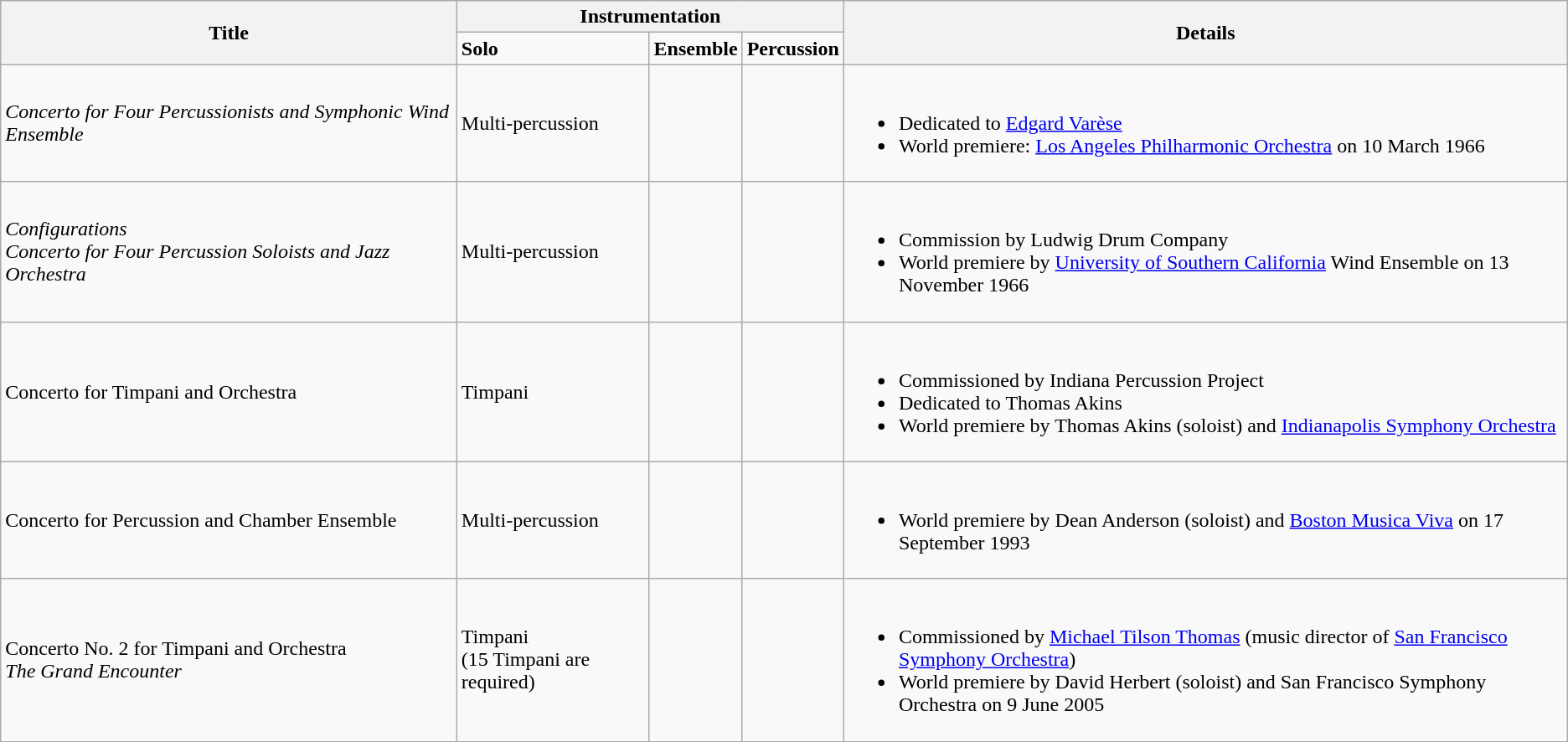<table class="wikitable">
<tr>
<th rowspan="2">Title</th>
<th colspan="3">Instrumentation</th>
<th rowspan="2">Details</th>
</tr>
<tr>
<td><strong>Solo</strong></td>
<td><strong>Ensemble</strong></td>
<td><strong>Percussion</strong></td>
</tr>
<tr>
<td><em>Concerto for Four Percussionists and Symphonic Wind Ensemble</em></td>
<td>Multi-percussion</td>
<td></td>
<td></td>
<td><br><ul><li>Dedicated to <a href='#'>Edgard Varèse</a></li><li>World premiere: <a href='#'>Los Angeles Philharmonic Orchestra</a> on 10 March 1966</li></ul></td>
</tr>
<tr>
<td><em>Configurations</em><br><em>Concerto for Four Percussion Soloists and Jazz Orchestra</em></td>
<td>Multi-percussion</td>
<td></td>
<td></td>
<td><br><ul><li>Commission by Ludwig Drum Company</li><li>World premiere by <a href='#'>University of Southern California</a> Wind Ensemble on 13 November 1966</li></ul></td>
</tr>
<tr>
<td>Concerto for Timpani and Orchestra</td>
<td>Timpani</td>
<td></td>
<td></td>
<td><br><ul><li>Commissioned by Indiana Percussion Project</li><li>Dedicated to Thomas Akins</li><li>World premiere by Thomas Akins (soloist) and <a href='#'>Indianapolis Symphony Orchestra</a></li></ul></td>
</tr>
<tr>
<td>Concerto for Percussion and Chamber Ensemble</td>
<td>Multi-percussion</td>
<td></td>
<td></td>
<td><br><ul><li>World premiere by Dean Anderson (soloist) and <a href='#'>Boston Musica Viva</a> on 17 September 1993</li></ul></td>
</tr>
<tr>
<td>Concerto No. 2 for Timpani and Orchestra<br><em>The Grand Encounter</em></td>
<td>Timpani<br>(15 Timpani are required)</td>
<td></td>
<td></td>
<td><br><ul><li>Commissioned by <a href='#'>Michael Tilson Thomas</a> (music director of <a href='#'>San Francisco Symphony Orchestra</a>)</li><li>World premiere by David Herbert (soloist) and San Francisco Symphony Orchestra on 9 June 2005</li></ul></td>
</tr>
</table>
